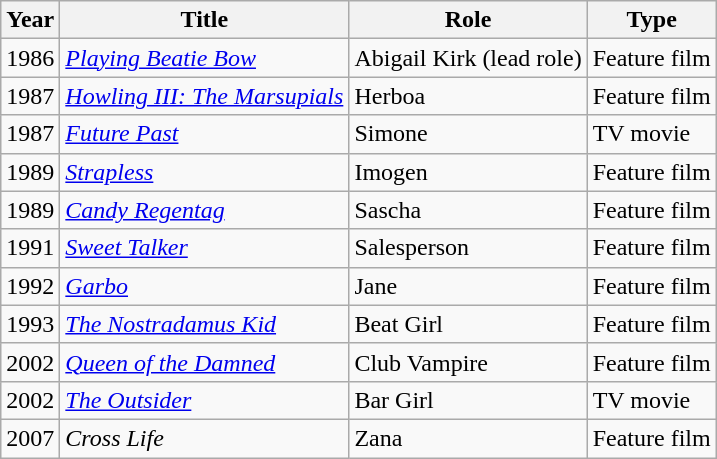<table class="wikitable">
<tr>
<th>Year</th>
<th>Title</th>
<th>Role</th>
<th>Type</th>
</tr>
<tr>
<td>1986</td>
<td><em><a href='#'>Playing Beatie Bow</a></em></td>
<td>Abigail Kirk (lead role)</td>
<td>Feature film</td>
</tr>
<tr>
<td>1987</td>
<td><em><a href='#'>Howling III: The Marsupials</a></em></td>
<td>Herboa</td>
<td>Feature film</td>
</tr>
<tr>
<td>1987</td>
<td><em><a href='#'>Future Past</a></em></td>
<td>Simone</td>
<td>TV movie</td>
</tr>
<tr>
<td>1989</td>
<td><em><a href='#'>Strapless</a></em></td>
<td>Imogen</td>
<td>Feature film</td>
</tr>
<tr>
<td>1989</td>
<td><em><a href='#'>Candy Regentag</a></em></td>
<td>Sascha</td>
<td>Feature film</td>
</tr>
<tr>
<td>1991</td>
<td><em><a href='#'>Sweet Talker</a></em></td>
<td>Salesperson</td>
<td>Feature film</td>
</tr>
<tr>
<td>1992</td>
<td><em><a href='#'>Garbo</a></em></td>
<td>Jane</td>
<td>Feature film</td>
</tr>
<tr>
<td>1993</td>
<td><em><a href='#'>The Nostradamus Kid</a></em></td>
<td>Beat Girl</td>
<td>Feature film</td>
</tr>
<tr>
<td>2002</td>
<td><em><a href='#'>Queen of the Damned</a></em></td>
<td>Club Vampire</td>
<td>Feature film</td>
</tr>
<tr>
<td>2002</td>
<td><em><a href='#'>The Outsider</a></em></td>
<td>Bar Girl</td>
<td>TV movie</td>
</tr>
<tr>
<td>2007</td>
<td><em>Cross Life</em></td>
<td>Zana</td>
<td>Feature film</td>
</tr>
</table>
